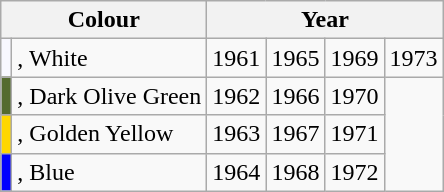<table class="wikitable">
<tr>
<th colspan="2" style="text-align: center;">Colour</th>
<th colspan="4" style="text-align: center;">Year</th>
</tr>
<tr>
<td style="background-color: #F8F8FF;"></td>
<td>, White</td>
<td>1961</td>
<td>1965</td>
<td>1969</td>
<td>1973</td>
</tr>
<tr>
<td style="background-color: #556B2F;"></td>
<td>, Dark Olive Green</td>
<td>1962</td>
<td>1966</td>
<td>1970</td>
</tr>
<tr>
<td style="background-color: #FFD700;"></td>
<td>, Golden Yellow</td>
<td>1963</td>
<td>1967</td>
<td>1971</td>
</tr>
<tr>
<td style="background-color: #0000FF;"></td>
<td>, Blue</td>
<td>1964</td>
<td>1968</td>
<td>1972</td>
</tr>
</table>
